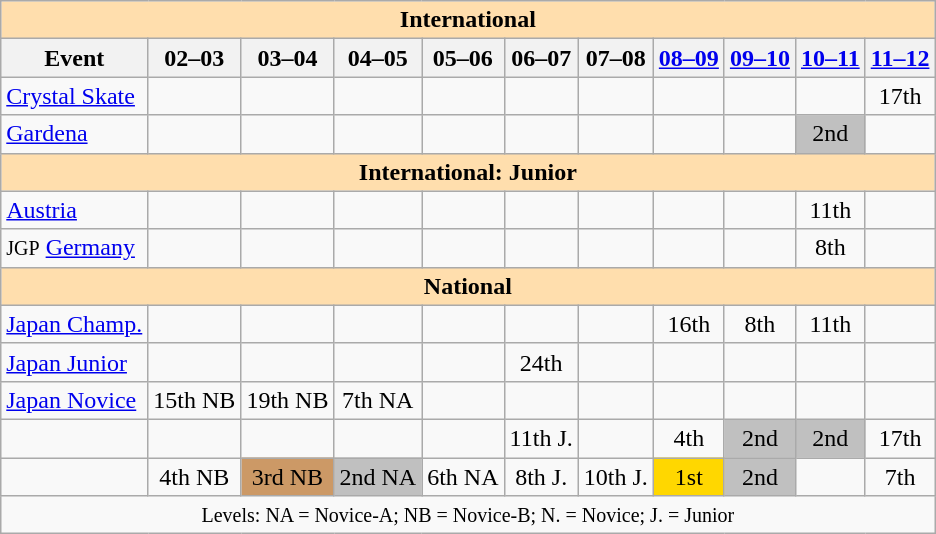<table class="wikitable" style="text-align:center">
<tr>
<th style="background-color: #ffdead; " colspan=11 align=center><strong>International</strong></th>
</tr>
<tr>
<th>Event</th>
<th>02–03</th>
<th>03–04</th>
<th>04–05</th>
<th>05–06</th>
<th>06–07</th>
<th>07–08</th>
<th><a href='#'>08–09</a></th>
<th><a href='#'>09–10</a></th>
<th><a href='#'>10–11</a></th>
<th><a href='#'>11–12</a></th>
</tr>
<tr>
<td align=left><a href='#'>Crystal Skate</a></td>
<td></td>
<td></td>
<td></td>
<td></td>
<td></td>
<td></td>
<td></td>
<td></td>
<td></td>
<td>17th</td>
</tr>
<tr>
<td align=left><a href='#'>Gardena</a></td>
<td></td>
<td></td>
<td></td>
<td></td>
<td></td>
<td></td>
<td></td>
<td></td>
<td bgcolor=silver>2nd</td>
<td></td>
</tr>
<tr>
<th style="background-color: #ffdead; " colspan=11 align=center><strong>International: Junior</strong></th>
</tr>
<tr>
<td align=left> <a href='#'>Austria</a></td>
<td></td>
<td></td>
<td></td>
<td></td>
<td></td>
<td></td>
<td></td>
<td></td>
<td>11th</td>
<td></td>
</tr>
<tr>
<td align=left><small>JGP</small> <a href='#'>Germany</a></td>
<td></td>
<td></td>
<td></td>
<td></td>
<td></td>
<td></td>
<td></td>
<td></td>
<td>8th</td>
<td></td>
</tr>
<tr>
<th style="background-color: #ffdead; " colspan=11 align=center><strong>National</strong></th>
</tr>
<tr>
<td align=left><a href='#'>Japan Champ.</a></td>
<td></td>
<td></td>
<td></td>
<td></td>
<td></td>
<td></td>
<td>16th</td>
<td>8th</td>
<td>11th</td>
<td></td>
</tr>
<tr>
<td align=left><a href='#'>Japan Junior</a></td>
<td></td>
<td></td>
<td></td>
<td></td>
<td>24th</td>
<td></td>
<td></td>
<td></td>
<td></td>
<td></td>
</tr>
<tr>
<td align=left><a href='#'>Japan Novice</a></td>
<td>15th NB</td>
<td>19th NB</td>
<td>7th NA</td>
<td></td>
<td></td>
<td></td>
<td></td>
<td></td>
<td></td>
<td></td>
</tr>
<tr>
<td align=left></td>
<td></td>
<td></td>
<td></td>
<td></td>
<td>11th J.</td>
<td></td>
<td>4th</td>
<td bgcolor=silver>2nd</td>
<td bgcolor=silver>2nd</td>
<td>17th</td>
</tr>
<tr>
<td align=left></td>
<td>4th NB</td>
<td bgcolor=cc9966>3rd NB</td>
<td bgcolor=silver>2nd NA</td>
<td>6th NA</td>
<td>8th J.</td>
<td>10th J.</td>
<td bgcolor=gold>1st</td>
<td bgcolor=silver>2nd</td>
<td></td>
<td>7th</td>
</tr>
<tr>
<td colspan=11 align=center><small> Levels: NA = Novice-A; NB = Novice-B; N. = Novice; J. = Junior </small></td>
</tr>
</table>
